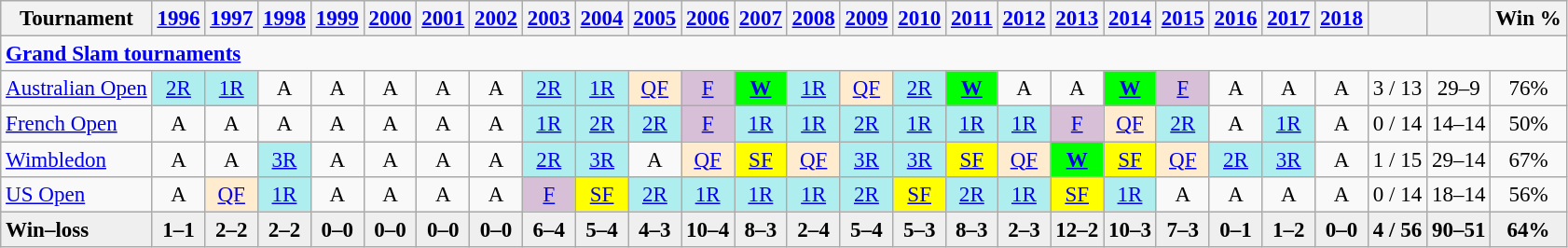<table class="wikitable" style="text-align:center; font-size:96%;">
<tr>
<th>Tournament</th>
<th><a href='#'>1996</a></th>
<th><a href='#'>1997</a></th>
<th><a href='#'>1998</a></th>
<th><a href='#'>1999</a></th>
<th><a href='#'>2000</a></th>
<th><a href='#'>2001</a></th>
<th><a href='#'>2002</a></th>
<th><a href='#'>2003</a></th>
<th><a href='#'>2004</a></th>
<th><a href='#'>2005</a></th>
<th><a href='#'>2006</a></th>
<th><a href='#'>2007</a></th>
<th><a href='#'>2008</a></th>
<th><a href='#'>2009</a></th>
<th><a href='#'>2010</a></th>
<th><a href='#'>2011</a></th>
<th><a href='#'>2012</a></th>
<th><a href='#'>2013</a></th>
<th><a href='#'>2014</a></th>
<th><a href='#'>2015</a></th>
<th><a href='#'>2016</a></th>
<th><a href='#'>2017</a></th>
<th><a href='#'>2018</a></th>
<th></th>
<th></th>
<th>Win %</th>
</tr>
<tr>
<td colspan=27 style="text-align:left;"><strong><a href='#'>Grand Slam tournaments</a></strong></td>
</tr>
<tr>
<td style="text-align:left;" nowrap><a href='#'>Australian Open</a></td>
<td style="background:#afeeee;"><a href='#'>2R</a></td>
<td style="background:#afeeee;"><a href='#'>1R</a></td>
<td>A</td>
<td>A</td>
<td>A</td>
<td>A</td>
<td>A</td>
<td style="background:#afeeee;"><a href='#'>2R</a></td>
<td style="background:#afeeee;"><a href='#'>1R</a></td>
<td style="background:#ffebcd;"><a href='#'>QF</a></td>
<td style="background:thistle;"><a href='#'>F</a></td>
<td style="background:lime;"><strong><a href='#'>W</a></strong></td>
<td style="background:#afeeee;"><a href='#'>1R</a></td>
<td style="background:#ffebcd;"><a href='#'>QF</a></td>
<td style="background:#afeeee;"><a href='#'>2R</a></td>
<td style="background:lime;"><strong><a href='#'>W</a></strong></td>
<td>A</td>
<td>A</td>
<td style="background:lime;"><strong><a href='#'>W</a></strong></td>
<td style="background:thistle;"><a href='#'>F</a></td>
<td>A</td>
<td>A</td>
<td>A</td>
<td>3 / 13</td>
<td>29–9</td>
<td>76%</td>
</tr>
<tr>
<td style="text-align:left;"><a href='#'>French Open</a></td>
<td>A</td>
<td>A</td>
<td>A</td>
<td>A</td>
<td>A</td>
<td>A</td>
<td>A</td>
<td style="background:#afeeee;"><a href='#'>1R</a></td>
<td style="background:#afeeee;"><a href='#'>2R</a></td>
<td style="background:#afeeee;"><a href='#'>2R</a></td>
<td style="background:thistle;"><a href='#'>F</a></td>
<td style="background:#afeeee;"><a href='#'>1R</a></td>
<td style="background:#afeeee;"><a href='#'>1R</a></td>
<td style="background:#afeeee;"><a href='#'>2R</a></td>
<td style="background:#afeeee;"><a href='#'>1R</a></td>
<td style="background:#afeeee;"><a href='#'>1R</a></td>
<td style="background:#afeeee;"><a href='#'>1R</a></td>
<td style="background:thistle;"><a href='#'>F</a></td>
<td style="background:#ffebcd;"><a href='#'>QF</a></td>
<td style="background:#afeeee;"><a href='#'>2R</a></td>
<td>A</td>
<td style="background:#afeeee;"><a href='#'>1R</a></td>
<td>A</td>
<td>0 / 14</td>
<td>14–14</td>
<td>50%</td>
</tr>
<tr>
<td style="text-align:left;"><a href='#'>Wimbledon</a></td>
<td>A</td>
<td>A</td>
<td style="background:#afeeee;"><a href='#'>3R</a></td>
<td>A</td>
<td>A</td>
<td>A</td>
<td>A</td>
<td style="background:#afeeee;"><a href='#'>2R</a></td>
<td style="background:#afeeee;"><a href='#'>3R</a></td>
<td>A</td>
<td style="background:#ffebcd;"><a href='#'>QF</a></td>
<td style="background:yellow;"><a href='#'>SF</a></td>
<td style="background:#ffebcd;"><a href='#'>QF</a></td>
<td style="background:#afeeee;"><a href='#'>3R</a></td>
<td style="background:#afeeee;"><a href='#'>3R</a></td>
<td style="background:yellow;"><a href='#'>SF</a></td>
<td style="background:#ffebcd;"><a href='#'>QF</a></td>
<td style="background:lime;"><strong><a href='#'>W</a></strong></td>
<td style="background:yellow;"><a href='#'>SF</a></td>
<td style="background:#ffebcd;"><a href='#'>QF</a></td>
<td style="background:#afeeee;"><a href='#'>2R</a></td>
<td style="background:#afeeee;"><a href='#'>3R</a></td>
<td>A</td>
<td>1 / 15</td>
<td>29–14</td>
<td>67%</td>
</tr>
<tr>
<td style="text-align:left;"><a href='#'>US Open</a></td>
<td>A</td>
<td style="background:#ffebcd;"><a href='#'>QF</a></td>
<td style="background:#afeeee;"><a href='#'>1R</a></td>
<td>A</td>
<td>A</td>
<td>A</td>
<td>A</td>
<td style="background:thistle;"><a href='#'>F</a></td>
<td style="background:yellow;"><a href='#'>SF</a></td>
<td style="background:#afeeee;"><a href='#'>2R</a></td>
<td style="background:#afeeee;"><a href='#'>1R</a></td>
<td style="background:#afeeee;"><a href='#'>1R</a></td>
<td style="background:#afeeee;"><a href='#'>1R</a></td>
<td style="background:#afeeee;"><a href='#'>2R</a></td>
<td style="background:yellow;"><a href='#'>SF</a></td>
<td style="background:#afeeee;"><a href='#'>2R</a></td>
<td style="background:#afeeee;"><a href='#'>1R</a></td>
<td style="background:yellow;"><a href='#'>SF</a></td>
<td style="background:#afeeee;"><a href='#'>1R</a></td>
<td>A</td>
<td>A</td>
<td>A</td>
<td>A</td>
<td>0 / 14</td>
<td>18–14</td>
<td>56%</td>
</tr>
<tr style="font-weight:bold; background:#efefef;">
<td style="text-align:left;">Win–loss</td>
<td>1–1</td>
<td>2–2</td>
<td>2–2</td>
<td>0–0</td>
<td>0–0</td>
<td>0–0</td>
<td>0–0</td>
<td>6–4</td>
<td>5–4</td>
<td>4–3</td>
<td>10–4</td>
<td>8–3</td>
<td>2–4</td>
<td>5–4</td>
<td>5–3</td>
<td>8–3</td>
<td>2–3</td>
<td>12–2</td>
<td>10–3</td>
<td>7–3</td>
<td>0–1</td>
<td>1–2</td>
<td>0–0</td>
<td nowrap>4 / 56</td>
<td nowrap>90–51</td>
<td>64%</td>
</tr>
</table>
